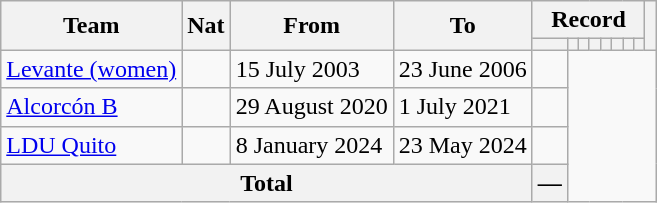<table class="wikitable" style="text-align: center">
<tr>
<th rowspan="2">Team</th>
<th rowspan="2">Nat</th>
<th rowspan="2">From</th>
<th rowspan="2">To</th>
<th colspan="8">Record</th>
<th rowspan="2"></th>
</tr>
<tr>
<th></th>
<th></th>
<th></th>
<th></th>
<th></th>
<th></th>
<th></th>
<th></th>
</tr>
<tr>
<td align=left><a href='#'>Levante (women)</a></td>
<td></td>
<td align=left>15 July 2003</td>
<td align=left>23 June 2006<br></td>
<td></td>
</tr>
<tr>
<td align=left><a href='#'>Alcorcón B</a></td>
<td></td>
<td align=left>29 August 2020</td>
<td align=left>1 July 2021<br></td>
<td></td>
</tr>
<tr>
<td align=left><a href='#'>LDU Quito</a></td>
<td></td>
<td align=left>8 January 2024</td>
<td align=left>23 May 2024<br></td>
<td></td>
</tr>
<tr>
<th colspan="4">Total<br></th>
<th>—</th>
</tr>
</table>
